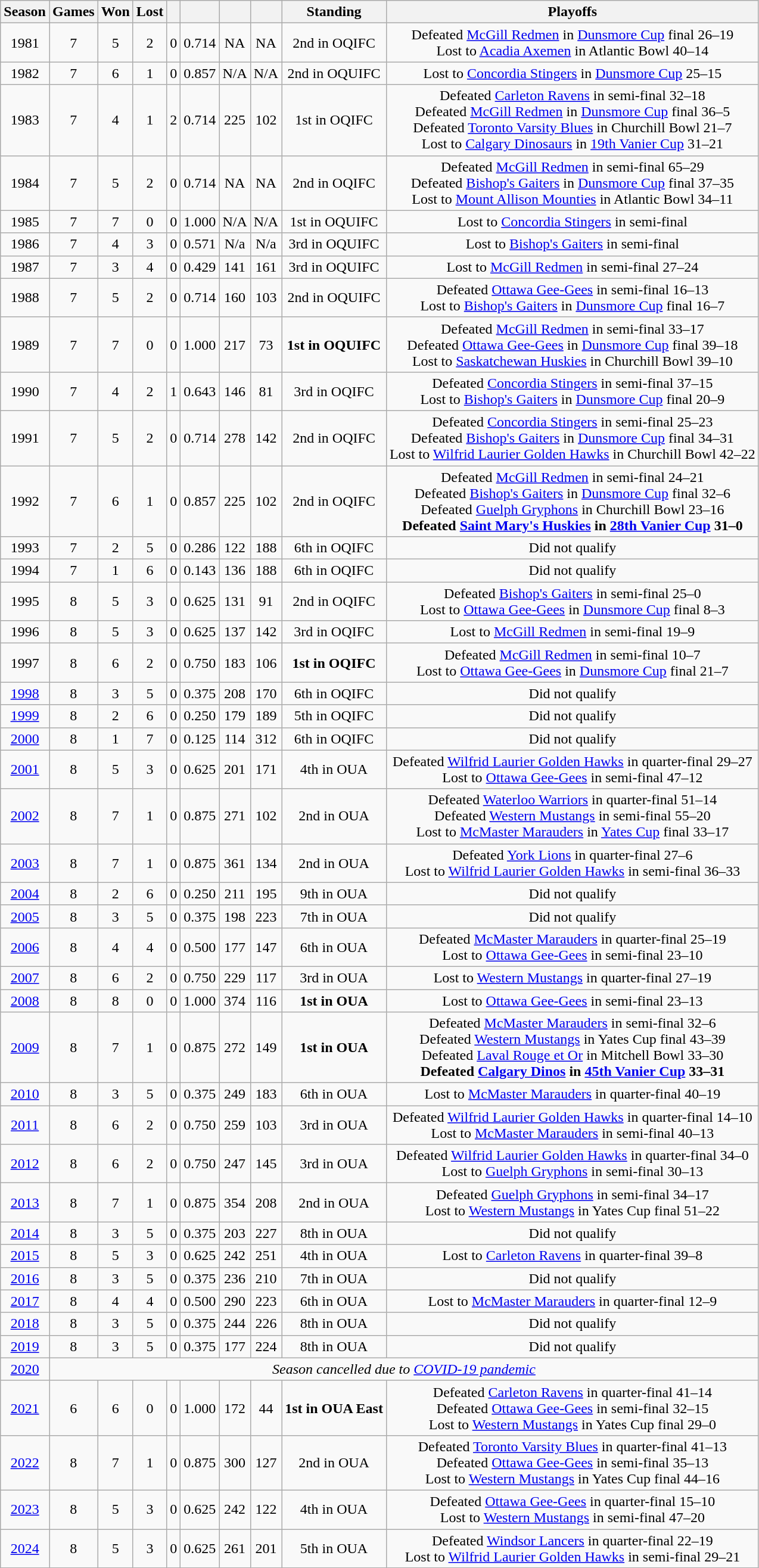<table class="wikitable" style="text-align:center">
<tr>
<th>Season</th>
<th>Games</th>
<th>Won</th>
<th>Lost</th>
<th></th>
<th></th>
<th></th>
<th></th>
<th>Standing</th>
<th>Playoffs</th>
</tr>
<tr>
<td>1981</td>
<td>7</td>
<td>5</td>
<td>2</td>
<td>0</td>
<td>0.714</td>
<td>NA</td>
<td>NA</td>
<td>2nd in OQIFC</td>
<td>Defeated <a href='#'>McGill Redmen</a> in <a href='#'>Dunsmore Cup</a> final 26–19 <br> Lost to <a href='#'>Acadia Axemen</a> in Atlantic Bowl 40–14</td>
</tr>
<tr>
<td>1982</td>
<td>7</td>
<td>6</td>
<td>1</td>
<td>0</td>
<td>0.857</td>
<td>N/A</td>
<td>N/A</td>
<td>2nd in OQUIFC</td>
<td>Lost to <a href='#'>Concordia Stingers</a> in <a href='#'>Dunsmore Cup</a>  25–15</td>
</tr>
<tr>
<td>1983</td>
<td>7</td>
<td>4</td>
<td>1</td>
<td>2</td>
<td>0.714</td>
<td>225</td>
<td>102</td>
<td>1st in OQIFC</td>
<td>Defeated <a href='#'>Carleton Ravens</a> in semi-final 32–18<br>Defeated <a href='#'>McGill Redmen</a> in <a href='#'>Dunsmore Cup</a> final  36–5<br> Defeated <a href='#'>Toronto Varsity Blues</a> in Churchill Bowl 21–7<br>Lost to <a href='#'>Calgary Dinosaurs</a> in <a href='#'>19th Vanier Cup</a> 31–21</td>
</tr>
<tr>
<td>1984</td>
<td>7</td>
<td>5</td>
<td>2</td>
<td>0</td>
<td>0.714</td>
<td>NA</td>
<td>NA</td>
<td>2nd in OQIFC</td>
<td>Defeated <a href='#'>McGill Redmen</a> in semi-final 65–29<br>Defeated <a href='#'>Bishop's Gaiters</a> in <a href='#'>Dunsmore Cup</a> final 37–35 <br> Lost to <a href='#'>Mount Allison Mounties</a> in Atlantic Bowl 34–11</td>
</tr>
<tr>
<td>1985</td>
<td>7</td>
<td>7</td>
<td>0</td>
<td>0</td>
<td>1.000</td>
<td>N/A</td>
<td>N/A</td>
<td>1st in OQUIFC</td>
<td>Lost to <a href='#'>Concordia Stingers</a> in semi-final</td>
</tr>
<tr>
<td>1986</td>
<td>7</td>
<td>4</td>
<td>3</td>
<td>0</td>
<td>0.571</td>
<td>N/a</td>
<td>N/a</td>
<td>3rd in OQUIFC</td>
<td>Lost to <a href='#'>Bishop's Gaiters</a> in semi-final</td>
</tr>
<tr>
<td>1987</td>
<td>7</td>
<td>3</td>
<td>4</td>
<td>0</td>
<td>0.429</td>
<td>141</td>
<td>161</td>
<td>3rd in OQUIFC</td>
<td>Lost to <a href='#'>McGill Redmen</a> in semi-final 27–24</td>
</tr>
<tr>
<td>1988</td>
<td>7</td>
<td>5</td>
<td>2</td>
<td>0</td>
<td>0.714</td>
<td>160</td>
<td>103</td>
<td>2nd in OQUIFC</td>
<td>Defeated <a href='#'>Ottawa Gee-Gees</a> in semi-final 16–13<br> Lost to <a href='#'>Bishop's Gaiters</a> in <a href='#'>Dunsmore Cup</a> final 16–7</td>
</tr>
<tr>
<td>1989</td>
<td>7</td>
<td>7</td>
<td>0</td>
<td>0</td>
<td>1.000</td>
<td>217</td>
<td>73</td>
<td><strong>1st in OQUIFC</strong></td>
<td>Defeated <a href='#'>McGill Redmen</a> in semi-final 33–17 <br>Defeated <a href='#'>Ottawa Gee-Gees</a> in <a href='#'>Dunsmore Cup</a> final 39–18<br> Lost to <a href='#'>Saskatchewan Huskies</a> in Churchill Bowl 39–10</td>
</tr>
<tr>
<td>1990</td>
<td>7</td>
<td>4</td>
<td>2</td>
<td>1</td>
<td>0.643</td>
<td>146</td>
<td>81</td>
<td>3rd in OQIFC</td>
<td>Defeated <a href='#'>Concordia Stingers</a> in semi-final 37–15<br>Lost to <a href='#'>Bishop's Gaiters</a> in <a href='#'>Dunsmore Cup</a> final 20–9</td>
</tr>
<tr>
<td>1991</td>
<td>7</td>
<td>5</td>
<td>2</td>
<td>0</td>
<td>0.714</td>
<td>278</td>
<td>142</td>
<td>2nd in OQIFC</td>
<td>Defeated <a href='#'>Concordia Stingers</a> in semi-final 25–23<br>Defeated <a href='#'>Bishop's Gaiters</a> in <a href='#'>Dunsmore Cup</a> final 34–31<br>Lost to <a href='#'>Wilfrid Laurier Golden Hawks</a> in Churchill Bowl 42–22</td>
</tr>
<tr>
<td>1992</td>
<td>7</td>
<td>6</td>
<td>1</td>
<td>0</td>
<td>0.857</td>
<td>225</td>
<td>102</td>
<td>2nd in OQIFC</td>
<td>Defeated <a href='#'>McGill Redmen</a> in semi-final 24–21<br>Defeated <a href='#'>Bishop's Gaiters</a> in <a href='#'>Dunsmore Cup</a> final 32–6<br> Defeated <a href='#'>Guelph Gryphons</a> in Churchill Bowl 23–16 <br> <strong>Defeated <a href='#'>Saint Mary's Huskies</a> in <a href='#'>28th Vanier Cup</a> 31–0</strong></td>
</tr>
<tr>
<td>1993</td>
<td>7</td>
<td>2</td>
<td>5</td>
<td>0</td>
<td>0.286</td>
<td>122</td>
<td>188</td>
<td>6th in OQIFC</td>
<td>Did not qualify</td>
</tr>
<tr>
<td>1994</td>
<td>7</td>
<td>1</td>
<td>6</td>
<td>0</td>
<td>0.143</td>
<td>136</td>
<td>188</td>
<td>6th in OQIFC</td>
<td>Did not qualify</td>
</tr>
<tr>
<td>1995</td>
<td>8</td>
<td>5</td>
<td>3</td>
<td>0</td>
<td>0.625</td>
<td>131</td>
<td>91</td>
<td>2nd in OQIFC</td>
<td>Defeated <a href='#'>Bishop's Gaiters</a> in semi-final 25–0 <br> Lost to <a href='#'>Ottawa Gee-Gees</a> in <a href='#'>Dunsmore Cup</a> final 8–3</td>
</tr>
<tr>
<td>1996</td>
<td>8</td>
<td>5</td>
<td>3</td>
<td>0</td>
<td>0.625</td>
<td>137</td>
<td>142</td>
<td>3rd in OQIFC</td>
<td>Lost to <a href='#'>McGill Redmen</a>  in semi-final 19–9<br></td>
</tr>
<tr>
<td>1997</td>
<td>8</td>
<td>6</td>
<td>2</td>
<td>0</td>
<td>0.750</td>
<td>183</td>
<td>106</td>
<td><strong>1st in OQIFC</strong></td>
<td>Defeated <a href='#'>McGill Redmen</a> in semi-final 10–7<br> Lost to <a href='#'>Ottawa Gee-Gees</a> in <a href='#'>Dunsmore Cup</a> final 21–7</td>
</tr>
<tr>
<td><a href='#'>1998</a></td>
<td>8</td>
<td>3</td>
<td>5</td>
<td>0</td>
<td>0.375</td>
<td>208</td>
<td>170</td>
<td>6th in OQIFC</td>
<td>Did not qualify</td>
</tr>
<tr>
<td><a href='#'>1999</a></td>
<td>8</td>
<td>2</td>
<td>6</td>
<td>0</td>
<td>0.250</td>
<td>179</td>
<td>189</td>
<td>5th in OQIFC</td>
<td>Did not qualify</td>
</tr>
<tr>
<td><a href='#'>2000</a></td>
<td>8</td>
<td>1</td>
<td>7</td>
<td>0</td>
<td>0.125</td>
<td>114</td>
<td>312</td>
<td>6th in OQIFC</td>
<td>Did not qualify</td>
</tr>
<tr>
<td><a href='#'>2001</a></td>
<td>8</td>
<td>5</td>
<td>3</td>
<td>0</td>
<td>0.625</td>
<td>201</td>
<td>171</td>
<td>4th in OUA</td>
<td>Defeated <a href='#'>Wilfrid Laurier Golden Hawks</a> in quarter-final 29–27<br>Lost to <a href='#'>Ottawa Gee-Gees</a> in semi-final 47–12</td>
</tr>
<tr>
<td><a href='#'>2002</a></td>
<td>8</td>
<td>7</td>
<td>1</td>
<td>0</td>
<td>0.875</td>
<td>271</td>
<td>102</td>
<td>2nd in OUA</td>
<td>Defeated <a href='#'>Waterloo Warriors</a> in quarter-final 51–14<br>Defeated <a href='#'>Western Mustangs</a> in semi-final 55–20<br>Lost to <a href='#'>McMaster Marauders</a> in <a href='#'>Yates Cup</a> final 33–17</td>
</tr>
<tr>
<td><a href='#'>2003</a></td>
<td>8</td>
<td>7</td>
<td>1</td>
<td>0</td>
<td>0.875</td>
<td>361</td>
<td>134</td>
<td>2nd in OUA</td>
<td>Defeated <a href='#'>York Lions</a> in quarter-final 27–6<br>Lost to <a href='#'>Wilfrid Laurier Golden Hawks</a> in semi-final 36–33</td>
</tr>
<tr>
<td><a href='#'>2004</a></td>
<td>8</td>
<td>2</td>
<td>6</td>
<td>0</td>
<td>0.250</td>
<td>211</td>
<td>195</td>
<td>9th in OUA</td>
<td>Did not qualify</td>
</tr>
<tr>
<td><a href='#'>2005</a></td>
<td>8</td>
<td>3</td>
<td>5</td>
<td>0</td>
<td>0.375</td>
<td>198</td>
<td>223</td>
<td>7th in OUA</td>
<td>Did not qualify</td>
</tr>
<tr>
<td><a href='#'>2006</a></td>
<td>8</td>
<td>4</td>
<td>4</td>
<td>0</td>
<td>0.500</td>
<td>177</td>
<td>147</td>
<td>6th in OUA</td>
<td>Defeated <a href='#'>McMaster Marauders</a> in quarter-final 25–19<br>Lost to <a href='#'>Ottawa Gee-Gees</a> in semi-final 23–10</td>
</tr>
<tr>
<td><a href='#'>2007</a></td>
<td>8</td>
<td>6</td>
<td>2</td>
<td>0</td>
<td>0.750</td>
<td>229</td>
<td>117</td>
<td>3rd in OUA</td>
<td>Lost to <a href='#'>Western Mustangs</a> in quarter-final 27–19</td>
</tr>
<tr>
<td><a href='#'>2008</a></td>
<td>8</td>
<td>8</td>
<td>0</td>
<td>0</td>
<td>1.000</td>
<td>374</td>
<td>116</td>
<td><strong>1st in OUA</strong></td>
<td>Lost to <a href='#'>Ottawa Gee-Gees</a> in semi-final 23–13</td>
</tr>
<tr>
<td><a href='#'>2009</a></td>
<td>8</td>
<td>7</td>
<td>1</td>
<td>0</td>
<td>0.875</td>
<td>272</td>
<td>149</td>
<td><strong>1st in OUA</strong></td>
<td>Defeated <a href='#'>McMaster Marauders</a> in semi-final 32–6<br>Defeated <a href='#'>Western Mustangs</a> in Yates Cup final 43–39<br>Defeated <a href='#'>Laval Rouge et Or</a> in Mitchell Bowl 33–30<br><strong>Defeated <a href='#'>Calgary Dinos</a> in <a href='#'>45th Vanier Cup</a> 33–31</strong></td>
</tr>
<tr>
<td><a href='#'>2010</a></td>
<td>8</td>
<td>3</td>
<td>5</td>
<td>0</td>
<td>0.375</td>
<td>249</td>
<td>183</td>
<td>6th in OUA</td>
<td>Lost to <a href='#'>McMaster Marauders</a> in quarter-final 40–19</td>
</tr>
<tr>
<td><a href='#'>2011</a></td>
<td>8</td>
<td>6</td>
<td>2</td>
<td>0</td>
<td>0.750</td>
<td>259</td>
<td>103</td>
<td>3rd in OUA</td>
<td>Defeated <a href='#'>Wilfrid Laurier Golden Hawks</a> in quarter-final 14–10<br>Lost to <a href='#'>McMaster Marauders</a> in semi-final 40–13</td>
</tr>
<tr>
<td><a href='#'>2012</a></td>
<td>8</td>
<td>6</td>
<td>2</td>
<td>0</td>
<td>0.750</td>
<td>247</td>
<td>145</td>
<td>3rd in OUA</td>
<td>Defeated <a href='#'>Wilfrid Laurier Golden Hawks</a> in quarter-final 34–0<br>Lost to <a href='#'>Guelph Gryphons</a> in semi-final 30–13</td>
</tr>
<tr>
<td><a href='#'>2013</a></td>
<td>8</td>
<td>7</td>
<td>1</td>
<td>0</td>
<td>0.875</td>
<td>354</td>
<td>208</td>
<td>2nd in OUA</td>
<td>Defeated <a href='#'>Guelph Gryphons</a> in semi-final 34–17<br>Lost to <a href='#'>Western Mustangs</a> in Yates Cup final 51–22</td>
</tr>
<tr>
<td><a href='#'>2014</a></td>
<td>8</td>
<td>3</td>
<td>5</td>
<td>0</td>
<td>0.375</td>
<td>203</td>
<td>227</td>
<td>8th in OUA</td>
<td>Did not qualify</td>
</tr>
<tr>
<td><a href='#'>2015</a></td>
<td>8</td>
<td>5</td>
<td>3</td>
<td>0</td>
<td>0.625</td>
<td>242</td>
<td>251</td>
<td>4th in OUA</td>
<td>Lost to <a href='#'>Carleton Ravens</a> in quarter-final 39–8</td>
</tr>
<tr>
<td><a href='#'>2016</a></td>
<td>8</td>
<td>3</td>
<td>5</td>
<td>0</td>
<td>0.375</td>
<td>236</td>
<td>210</td>
<td>7th in OUA</td>
<td>Did not qualify</td>
</tr>
<tr>
<td><a href='#'>2017</a></td>
<td>8</td>
<td>4</td>
<td>4</td>
<td>0</td>
<td>0.500</td>
<td>290</td>
<td>223</td>
<td>6th in OUA</td>
<td>Lost to <a href='#'>McMaster Marauders</a> in quarter-final 12–9</td>
</tr>
<tr>
<td><a href='#'>2018</a></td>
<td>8</td>
<td>3</td>
<td>5</td>
<td>0</td>
<td>0.375</td>
<td>244</td>
<td>226</td>
<td>8th in OUA</td>
<td>Did not qualify</td>
</tr>
<tr>
<td><a href='#'>2019</a></td>
<td>8</td>
<td>3</td>
<td>5</td>
<td>0</td>
<td>0.375</td>
<td>177</td>
<td>224</td>
<td>8th in OUA</td>
<td>Did not qualify</td>
</tr>
<tr>
<td><a href='#'>2020</a></td>
<td align="center" colSpan="9"><em>Season cancelled due to <a href='#'>COVID-19 pandemic</a></em></td>
</tr>
<tr>
<td><a href='#'>2021</a></td>
<td>6</td>
<td>6</td>
<td>0</td>
<td>0</td>
<td>1.000</td>
<td>172</td>
<td>44</td>
<td><strong>1st in OUA East</strong></td>
<td>Defeated <a href='#'>Carleton Ravens</a> in quarter-final 41–14<br>Defeated <a href='#'>Ottawa Gee-Gees</a> in semi-final 32–15<br>Lost to <a href='#'>Western Mustangs</a> in Yates Cup final 29–0</td>
</tr>
<tr>
<td><a href='#'>2022</a></td>
<td>8</td>
<td>7</td>
<td>1</td>
<td>0</td>
<td>0.875</td>
<td>300</td>
<td>127</td>
<td>2nd in OUA</td>
<td>Defeated <a href='#'>Toronto Varsity Blues</a> in quarter-final 41–13<br>Defeated <a href='#'>Ottawa Gee-Gees</a> in semi-final 35–13<br>Lost to <a href='#'>Western Mustangs</a> in Yates Cup final 44–16</td>
</tr>
<tr>
<td><a href='#'>2023</a></td>
<td>8</td>
<td>5</td>
<td>3</td>
<td>0</td>
<td>0.625</td>
<td>242</td>
<td>122</td>
<td>4th in OUA</td>
<td>Defeated <a href='#'>Ottawa Gee-Gees</a> in quarter-final 15–10<br> Lost to <a href='#'>Western Mustangs</a> in semi-final 47–20</td>
</tr>
<tr>
<td><a href='#'>2024</a></td>
<td>8</td>
<td>5</td>
<td>3</td>
<td>0</td>
<td>0.625</td>
<td>261</td>
<td>201</td>
<td>5th in OUA</td>
<td>Defeated <a href='#'>Windsor Lancers</a> in quarter-final 22–19<br> Lost to <a href='#'>Wilfrid Laurier Golden Hawks</a> in semi-final 29–21</td>
</tr>
</table>
